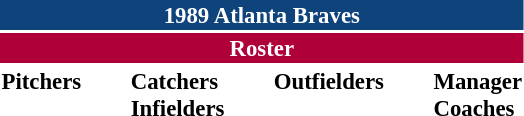<table class="toccolours" style="font-size: 95%;">
<tr>
<th colspan="10" style="background-color: #0f437c; color: #FFFFFF; text-align: center;">1989 Atlanta Braves</th>
</tr>
<tr>
<td colspan="10" style="background-color:#af0039; color: white; text-align: center;"><strong>Roster</strong></td>
</tr>
<tr>
<td valign="top"><strong>Pitchers</strong><br>



















</td>
<td width="25px"></td>
<td valign="top"><strong>Catchers</strong><br>




<strong>Infielders</strong>










</td>
<td width="25px"></td>
<td valign="top"><strong>Outfielders</strong><br>







</td>
<td width="25px"></td>
<td valign="top"><strong>Manager</strong><br>
<strong>Coaches</strong>




</td>
</tr>
</table>
